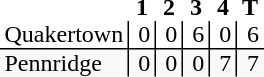<table style="border-collapse: collapse;">
<tr>
<th style="text-align: left;"></th>
<th style="text-align: center; padding: 0px 3px 0px 3px; width:12px;">1</th>
<th style="text-align: center; padding: 0px 3px 0px 3px; width:12px;">2</th>
<th style="text-align: center; padding: 0px 3px 0px 3px; width:12px;">3</th>
<th style="text-align: center; padding: 0px 3px 0px 3px; width:12px;">4</th>
<th style="text-align: center; padding: 0px 3px 0px 3px; width:12px;">T</th>
</tr>
<tr>
<td style="text-align: left; border-bottom: 1px solid black; padding: 0px 3px 0px 3px;">Quakertown</td>
<td style="border-left: 1px solid black; border-bottom: 1px solid black; text-align: right; padding: 0px 3px 0px 3px;">0</td>
<td style="border-left: 1px solid black; border-bottom: 1px solid black; text-align: right; padding: 0px 3px 0px 3px;">0</td>
<td style="border-left: 1px solid black; border-bottom: 1px solid black; text-align: right; padding: 0px 3px 0px 3px;">6</td>
<td style="border-left: 1px solid black; border-bottom: 1px solid black; text-align: right; padding: 0px 3px 0px 3px;">0</td>
<td style="border-left: 1px solid black; border-bottom: 1px solid black; text-align: right; padding: 0px 3px 0px 3px;">6</td>
</tr>
<tr>
<td style="background: #f8f9fa; text-align: left; padding: 0px 3px 0px 3px;">Pennridge</td>
<td style="background: #f8f9fa; border-left: 1px solid black; text-align: right; padding: 0px 3px 0px 3px;">0</td>
<td style="background: #f8f9fa; border-left: 1px solid black; text-align: right; padding: 0px 3px 0px 3px;">0</td>
<td style="background: #f8f9fa; border-left: 1px solid black; text-align: right; padding: 0px 3px 0px 3px;">0</td>
<td style="background: #f8f9fa; border-left: 1px solid black; text-align: right; padding: 0px 3px 0px 3px;">7</td>
<td style="background: #f8f9fa; border-left: 1px solid black; text-align: right; padding: 0px 3px 0px 3px;">7</td>
</tr>
</table>
